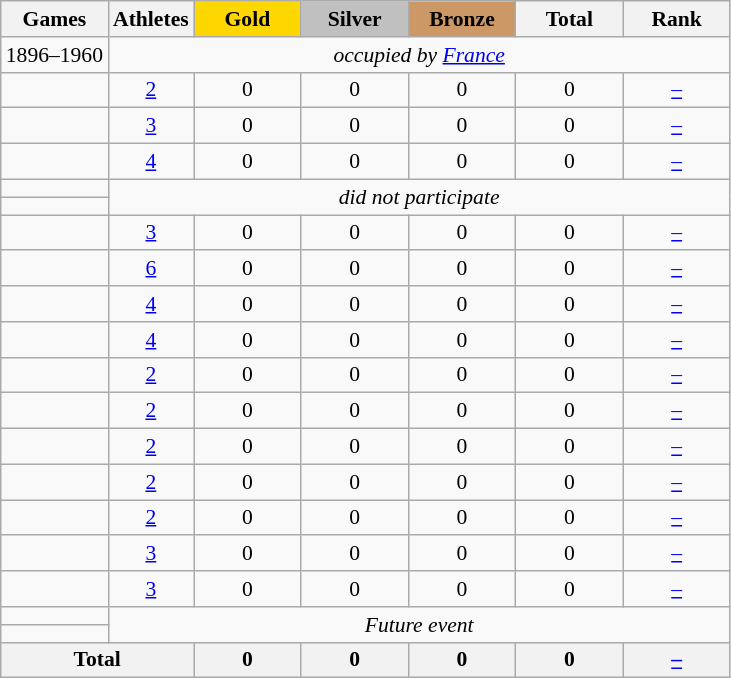<table class="wikitable" style="text-align:center; font-size:90%;">
<tr>
<th>Games</th>
<th>Athletes</th>
<td style="background:gold; width:4.5em; font-weight:bold;">Gold</td>
<td style="background:silver; width:4.5em; font-weight:bold;">Silver</td>
<td style="background:#cc9966; width:4.5em; font-weight:bold;">Bronze</td>
<th style="width:4.5em; font-weight:bold;">Total</th>
<th style="width:4.5em; font-weight:bold;">Rank</th>
</tr>
<tr>
<td align=left>1896–1960</td>
<td colspan=6><em>occupied by  <a href='#'>France</a></em></td>
</tr>
<tr>
<td align=left></td>
<td><a href='#'>2</a></td>
<td>0</td>
<td>0</td>
<td>0</td>
<td>0</td>
<td><a href='#'>–</a></td>
</tr>
<tr>
<td align=left></td>
<td><a href='#'>3</a></td>
<td>0</td>
<td>0</td>
<td>0</td>
<td>0</td>
<td><a href='#'>–</a></td>
</tr>
<tr>
<td align=left></td>
<td><a href='#'>4</a></td>
<td>0</td>
<td>0</td>
<td>0</td>
<td>0</td>
<td><a href='#'>–</a></td>
</tr>
<tr>
<td align=left></td>
<td colspan=6; rowspan=2><em>did not participate</em></td>
</tr>
<tr>
<td align=left></td>
</tr>
<tr>
<td align=left></td>
<td><a href='#'>3</a></td>
<td>0</td>
<td>0</td>
<td>0</td>
<td>0</td>
<td><a href='#'>–</a></td>
</tr>
<tr>
<td align=left></td>
<td><a href='#'>6</a></td>
<td>0</td>
<td>0</td>
<td>0</td>
<td>0</td>
<td><a href='#'>–</a></td>
</tr>
<tr>
<td align=left></td>
<td><a href='#'>4</a></td>
<td>0</td>
<td>0</td>
<td>0</td>
<td>0</td>
<td><a href='#'>–</a></td>
</tr>
<tr>
<td align=left></td>
<td><a href='#'>4</a></td>
<td>0</td>
<td>0</td>
<td>0</td>
<td>0</td>
<td><a href='#'>–</a></td>
</tr>
<tr>
<td align=left></td>
<td><a href='#'>2</a></td>
<td>0</td>
<td>0</td>
<td>0</td>
<td>0</td>
<td><a href='#'>–</a></td>
</tr>
<tr>
<td align=left></td>
<td><a href='#'>2</a></td>
<td>0</td>
<td>0</td>
<td>0</td>
<td>0</td>
<td><a href='#'>–</a></td>
</tr>
<tr>
<td align=left></td>
<td><a href='#'>2</a></td>
<td>0</td>
<td>0</td>
<td>0</td>
<td>0</td>
<td><a href='#'>–</a></td>
</tr>
<tr>
<td align=left></td>
<td><a href='#'>2</a></td>
<td>0</td>
<td>0</td>
<td>0</td>
<td>0</td>
<td><a href='#'>–</a></td>
</tr>
<tr>
<td align=left></td>
<td><a href='#'>2</a></td>
<td>0</td>
<td>0</td>
<td>0</td>
<td>0</td>
<td><a href='#'>–</a></td>
</tr>
<tr>
<td align=left></td>
<td><a href='#'>3</a></td>
<td>0</td>
<td>0</td>
<td>0</td>
<td>0</td>
<td><a href='#'>–</a></td>
</tr>
<tr>
<td align=left></td>
<td><a href='#'>3</a></td>
<td>0</td>
<td>0</td>
<td>0</td>
<td>0</td>
<td><a href='#'>–</a></td>
</tr>
<tr>
<td align=left></td>
<td colspan=6; rowspan=2><em>Future event</em></td>
</tr>
<tr>
<td align=left></td>
</tr>
<tr>
<th colspan=2>Total</th>
<th>0</th>
<th>0</th>
<th>0</th>
<th>0</th>
<th><a href='#'>–</a></th>
</tr>
</table>
